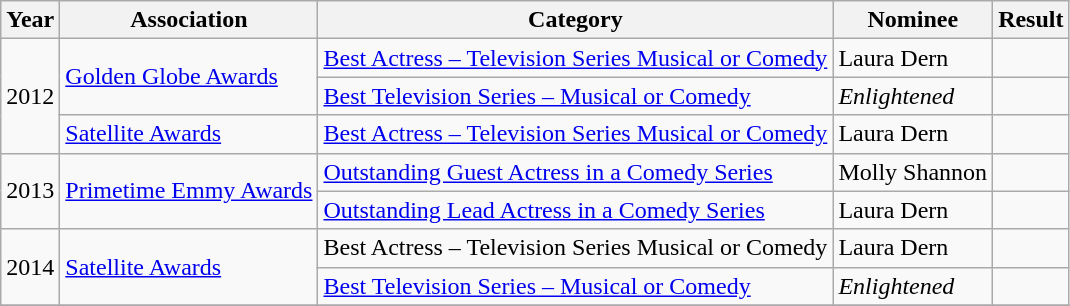<table class="wikitable sortable">
<tr>
<th>Year</th>
<th>Association</th>
<th>Category</th>
<th>Nominee</th>
<th>Result</th>
</tr>
<tr>
<td rowspan="3">2012</td>
<td rowspan="2"><a href='#'>Golden Globe Awards</a></td>
<td><a href='#'>Best Actress – Television Series Musical or Comedy</a></td>
<td>Laura Dern</td>
<td></td>
</tr>
<tr>
<td><a href='#'>Best Television Series – Musical or Comedy</a></td>
<td><em>Enlightened</em></td>
<td></td>
</tr>
<tr>
<td><a href='#'>Satellite Awards</a></td>
<td><a href='#'>Best Actress – Television Series Musical or Comedy</a></td>
<td>Laura Dern</td>
<td></td>
</tr>
<tr>
<td rowspan="2">2013</td>
<td rowspan="2"><a href='#'>Primetime Emmy Awards</a></td>
<td><a href='#'>Outstanding Guest Actress in a Comedy Series</a></td>
<td>Molly Shannon</td>
<td></td>
</tr>
<tr>
<td><a href='#'>Outstanding Lead Actress in a Comedy Series</a></td>
<td>Laura Dern</td>
<td></td>
</tr>
<tr>
<td rowspan="2">2014</td>
<td rowspan="2"><a href='#'>Satellite Awards</a></td>
<td>Best Actress – Television Series Musical or Comedy</td>
<td>Laura Dern</td>
<td></td>
</tr>
<tr>
<td><a href='#'>Best Television Series – Musical or Comedy</a></td>
<td><em>Enlightened</em></td>
<td></td>
</tr>
<tr>
</tr>
</table>
